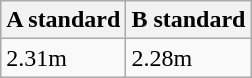<table class="wikitable" border="1" align="upright">
<tr>
<th>A standard</th>
<th>B standard</th>
</tr>
<tr>
<td>2.31m</td>
<td>2.28m</td>
</tr>
</table>
